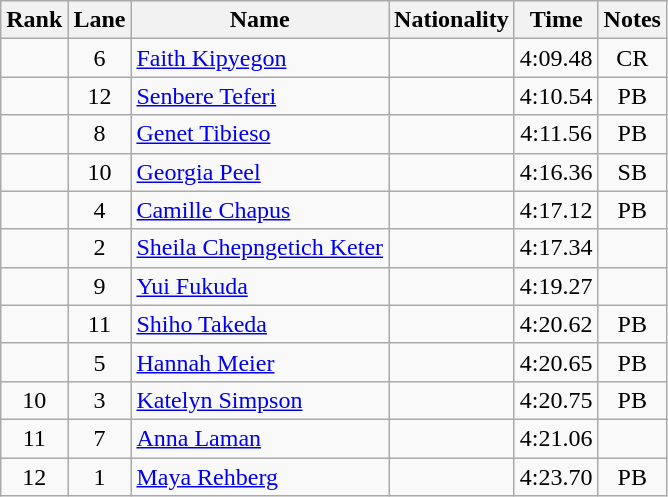<table class="wikitable sortable" style="text-align:center">
<tr>
<th>Rank</th>
<th>Lane</th>
<th>Name</th>
<th>Nationality</th>
<th>Time</th>
<th>Notes</th>
</tr>
<tr>
<td align=center></td>
<td align=center>6</td>
<td align=left><a href='#'>Faith Kipyegon</a></td>
<td align=left></td>
<td>4:09.48</td>
<td>CR</td>
</tr>
<tr>
<td align=center></td>
<td align=center>12</td>
<td align=left><a href='#'>Senbere Teferi</a></td>
<td align=left></td>
<td>4:10.54</td>
<td>PB</td>
</tr>
<tr>
<td align=center></td>
<td align=center>8</td>
<td align=left><a href='#'>Genet Tibieso</a></td>
<td align=left></td>
<td>4:11.56</td>
<td>PB</td>
</tr>
<tr>
<td align=center></td>
<td align=center>10</td>
<td align=left><a href='#'>Georgia Peel</a></td>
<td align=left></td>
<td>4:16.36</td>
<td>SB</td>
</tr>
<tr>
<td align=center></td>
<td align=center>4</td>
<td align=left><a href='#'>Camille Chapus</a></td>
<td align=left></td>
<td>4:17.12</td>
<td>PB</td>
</tr>
<tr>
<td align=center></td>
<td align=center>2</td>
<td align=left><a href='#'>Sheila Chepngetich Keter</a></td>
<td align=left></td>
<td>4:17.34</td>
<td></td>
</tr>
<tr>
<td align=center></td>
<td align=center>9</td>
<td align=left><a href='#'>Yui Fukuda</a></td>
<td align=left></td>
<td>4:19.27</td>
<td></td>
</tr>
<tr>
<td align=center></td>
<td align=center>11</td>
<td align=left><a href='#'>Shiho Takeda</a></td>
<td align=left></td>
<td>4:20.62</td>
<td>PB</td>
</tr>
<tr>
<td align=center></td>
<td align=center>5</td>
<td align=left><a href='#'>Hannah Meier</a></td>
<td align=left></td>
<td>4:20.65</td>
<td>PB</td>
</tr>
<tr>
<td align=center>10</td>
<td align=center>3</td>
<td align=left><a href='#'>Katelyn Simpson</a></td>
<td align=left></td>
<td>4:20.75</td>
<td>PB</td>
</tr>
<tr>
<td align=center>11</td>
<td align=center>7</td>
<td align=left><a href='#'>Anna Laman</a></td>
<td align=left></td>
<td>4:21.06</td>
<td></td>
</tr>
<tr>
<td align=center>12</td>
<td align=center>1</td>
<td align=left><a href='#'>Maya Rehberg</a></td>
<td align=left></td>
<td>4:23.70</td>
<td>PB</td>
</tr>
</table>
